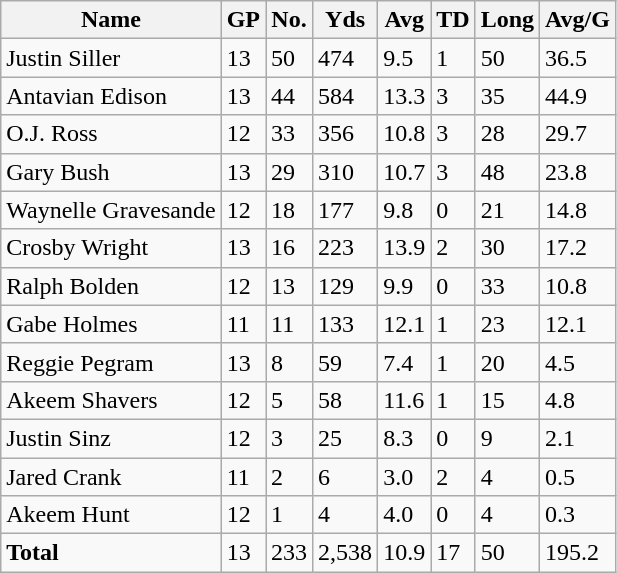<table class="wikitable" style="white-space:nowrap;">
<tr>
<th>Name</th>
<th>GP</th>
<th>No.</th>
<th>Yds</th>
<th>Avg</th>
<th>TD</th>
<th>Long</th>
<th>Avg/G</th>
</tr>
<tr>
<td>Justin Siller</td>
<td>13</td>
<td>50</td>
<td>474</td>
<td>9.5</td>
<td>1</td>
<td>50</td>
<td>36.5</td>
</tr>
<tr>
<td>Antavian Edison</td>
<td>13</td>
<td>44</td>
<td>584</td>
<td>13.3</td>
<td>3</td>
<td>35</td>
<td>44.9</td>
</tr>
<tr>
<td>O.J. Ross</td>
<td>12</td>
<td>33</td>
<td>356</td>
<td>10.8</td>
<td>3</td>
<td>28</td>
<td>29.7</td>
</tr>
<tr>
<td>Gary Bush</td>
<td>13</td>
<td>29</td>
<td>310</td>
<td>10.7</td>
<td>3</td>
<td>48</td>
<td>23.8</td>
</tr>
<tr>
<td>Waynelle Gravesande</td>
<td>12</td>
<td>18</td>
<td>177</td>
<td>9.8</td>
<td>0</td>
<td>21</td>
<td>14.8</td>
</tr>
<tr>
<td>Crosby Wright</td>
<td>13</td>
<td>16</td>
<td>223</td>
<td>13.9</td>
<td>2</td>
<td>30</td>
<td>17.2</td>
</tr>
<tr>
<td>Ralph Bolden</td>
<td>12</td>
<td>13</td>
<td>129</td>
<td>9.9</td>
<td>0</td>
<td>33</td>
<td>10.8</td>
</tr>
<tr>
<td>Gabe Holmes</td>
<td>11</td>
<td>11</td>
<td>133</td>
<td>12.1</td>
<td>1</td>
<td>23</td>
<td>12.1</td>
</tr>
<tr>
<td>Reggie Pegram</td>
<td>13</td>
<td>8</td>
<td>59</td>
<td>7.4</td>
<td>1</td>
<td>20</td>
<td>4.5</td>
</tr>
<tr>
<td>Akeem Shavers</td>
<td>12</td>
<td>5</td>
<td>58</td>
<td>11.6</td>
<td>1</td>
<td>15</td>
<td>4.8</td>
</tr>
<tr>
<td>Justin Sinz</td>
<td>12</td>
<td>3</td>
<td>25</td>
<td>8.3</td>
<td>0</td>
<td>9</td>
<td>2.1</td>
</tr>
<tr>
<td>Jared Crank</td>
<td>11</td>
<td>2</td>
<td>6</td>
<td>3.0</td>
<td>2</td>
<td>4</td>
<td>0.5</td>
</tr>
<tr>
<td>Akeem Hunt</td>
<td>12</td>
<td>1</td>
<td>4</td>
<td>4.0</td>
<td>0</td>
<td>4</td>
<td>0.3</td>
</tr>
<tr>
<td><strong>Total</strong></td>
<td>13</td>
<td>233</td>
<td>2,538</td>
<td>10.9</td>
<td>17</td>
<td>50</td>
<td>195.2</td>
</tr>
</table>
